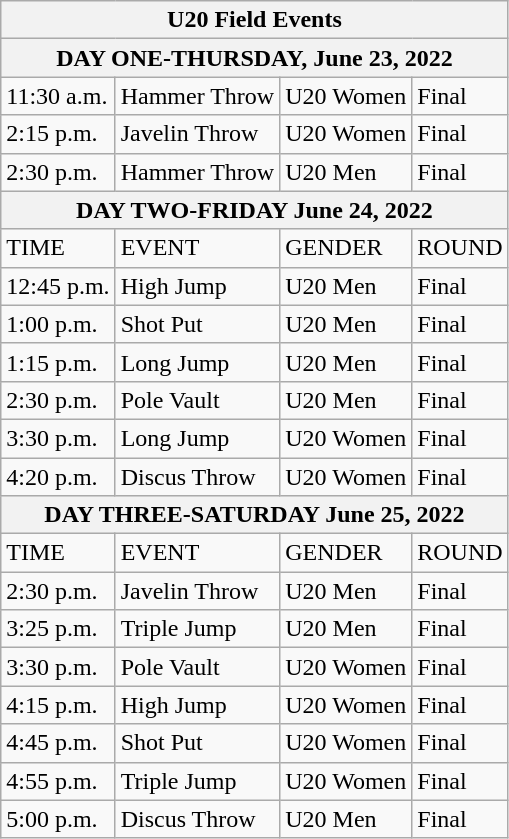<table class="wikitable sortable">
<tr>
<th colspan="6">U20 Field Events</th>
</tr>
<tr>
<th colspan="6">DAY ONE-THURSDAY, June 23, 2022</th>
</tr>
<tr>
<td>11:30 a.m.</td>
<td>Hammer Throw</td>
<td>U20 Women</td>
<td>Final</td>
</tr>
<tr>
<td>2:15 p.m.</td>
<td>Javelin Throw</td>
<td>U20 Women</td>
<td>Final</td>
</tr>
<tr>
<td>2:30 p.m.</td>
<td>Hammer Throw</td>
<td>U20 Men</td>
<td>Final</td>
</tr>
<tr>
<th colspan="6">DAY TWO-FRIDAY June 24, 2022</th>
</tr>
<tr>
<td>TIME</td>
<td>EVENT</td>
<td>GENDER</td>
<td>ROUND</td>
</tr>
<tr>
<td>12:45 p.m.</td>
<td>High Jump</td>
<td>U20 Men</td>
<td>Final</td>
</tr>
<tr>
<td>1:00 p.m.</td>
<td>Shot Put</td>
<td>U20 Men</td>
<td>Final</td>
</tr>
<tr>
<td>1:15 p.m.</td>
<td>Long Jump</td>
<td>U20 Men</td>
<td>Final</td>
</tr>
<tr>
<td>2:30 p.m.</td>
<td>Pole Vault</td>
<td>U20 Men</td>
<td>Final</td>
</tr>
<tr>
<td>3:30 p.m.</td>
<td>Long Jump</td>
<td>U20 Women</td>
<td>Final</td>
</tr>
<tr>
<td>4:20 p.m.</td>
<td>Discus Throw</td>
<td>U20 Women</td>
<td>Final</td>
</tr>
<tr>
<th colspan="6">DAY THREE-SATURDAY June 25, 2022</th>
</tr>
<tr>
<td>TIME</td>
<td>EVENT</td>
<td>GENDER</td>
<td>ROUND</td>
</tr>
<tr>
<td>2:30 p.m.</td>
<td>Javelin Throw</td>
<td>U20 Men</td>
<td>Final</td>
</tr>
<tr>
<td>3:25 p.m.</td>
<td>Triple Jump</td>
<td>U20 Men</td>
<td>Final</td>
</tr>
<tr>
<td>3:30 p.m.</td>
<td>Pole Vault</td>
<td>U20 Women</td>
<td>Final</td>
</tr>
<tr>
<td>4:15 p.m.</td>
<td>High Jump</td>
<td>U20 Women</td>
<td>Final</td>
</tr>
<tr>
<td>4:45 p.m.</td>
<td>Shot Put</td>
<td>U20 Women</td>
<td>Final</td>
</tr>
<tr>
<td>4:55 p.m.</td>
<td>Triple Jump</td>
<td>U20 Women</td>
<td>Final</td>
</tr>
<tr>
<td>5:00 p.m.</td>
<td>Discus Throw</td>
<td>U20 Men</td>
<td>Final</td>
</tr>
</table>
